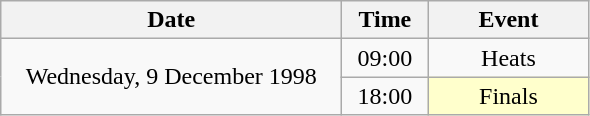<table class = "wikitable" style="text-align:center;">
<tr>
<th width=220>Date</th>
<th width=50>Time</th>
<th width=100>Event</th>
</tr>
<tr>
<td rowspan=2>Wednesday, 9 December 1998</td>
<td>09:00</td>
<td>Heats</td>
</tr>
<tr>
<td>18:00</td>
<td bgcolor=ffffcc>Finals</td>
</tr>
</table>
